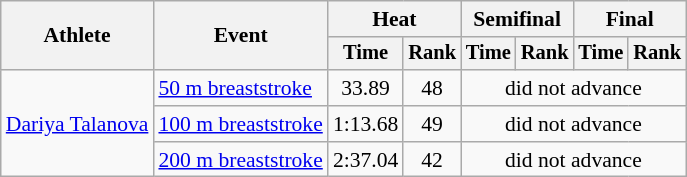<table class=wikitable style="font-size:90%">
<tr>
<th rowspan="2">Athlete</th>
<th rowspan="2">Event</th>
<th colspan="2">Heat</th>
<th colspan="2">Semifinal</th>
<th colspan="2">Final</th>
</tr>
<tr style="font-size:95%">
<th>Time</th>
<th>Rank</th>
<th>Time</th>
<th>Rank</th>
<th>Time</th>
<th>Rank</th>
</tr>
<tr align=center>
<td align=left rowspan=3><a href='#'>Dariya Talanova</a></td>
<td align=left><a href='#'>50 m breaststroke</a></td>
<td>33.89</td>
<td>48</td>
<td colspan=4>did not advance</td>
</tr>
<tr align=center>
<td align=left><a href='#'>100 m breaststroke</a></td>
<td>1:13.68</td>
<td>49</td>
<td colspan=4>did not advance</td>
</tr>
<tr align=center>
<td align=left><a href='#'>200 m breaststroke</a></td>
<td>2:37.04</td>
<td>42</td>
<td colspan=4>did not advance</td>
</tr>
</table>
